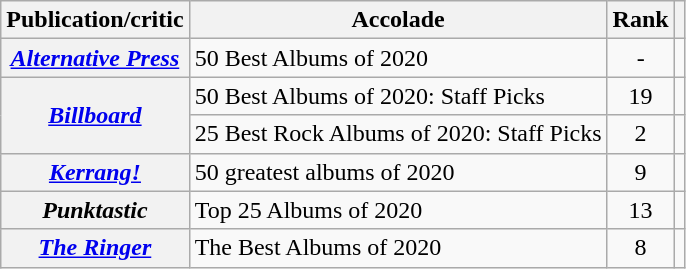<table class="wikitable sortable plainrowheaders">
<tr>
<th>Publication/critic</th>
<th>Accolade</th>
<th>Rank</th>
<th class="unsortable"></th>
</tr>
<tr>
<th scope="row"><a href='#'><em>Alternative Press</em></a></th>
<td>50 Best Albums of 2020</td>
<td style="text-align: center;">-</td>
<td></td>
</tr>
<tr>
<th rowspan="2" scope="row"><em><a href='#'>Billboard</a></em></th>
<td>50 Best Albums of 2020: Staff Picks</td>
<td style="text-align: center;">19</td>
<td style="text-align: center;"></td>
</tr>
<tr>
<td>25 Best Rock Albums of 2020: Staff Picks</td>
<td style="text-align: center;">2</td>
<td></td>
</tr>
<tr>
<th scope="row"><em><a href='#'>Kerrang!</a></em></th>
<td>50 greatest albums of 2020</td>
<td style="text-align: center;">9</td>
<td></td>
</tr>
<tr>
<th scope="row"><em>Punktastic</em></th>
<td>Top 25 Albums of 2020</td>
<td style="text-align: center;">13</td>
<td></td>
</tr>
<tr>
<th scope="row"><a href='#'><em>The Ringer</em></a></th>
<td>The Best Albums of 2020</td>
<td style="text-align: center;">8</td>
<td></td>
</tr>
</table>
